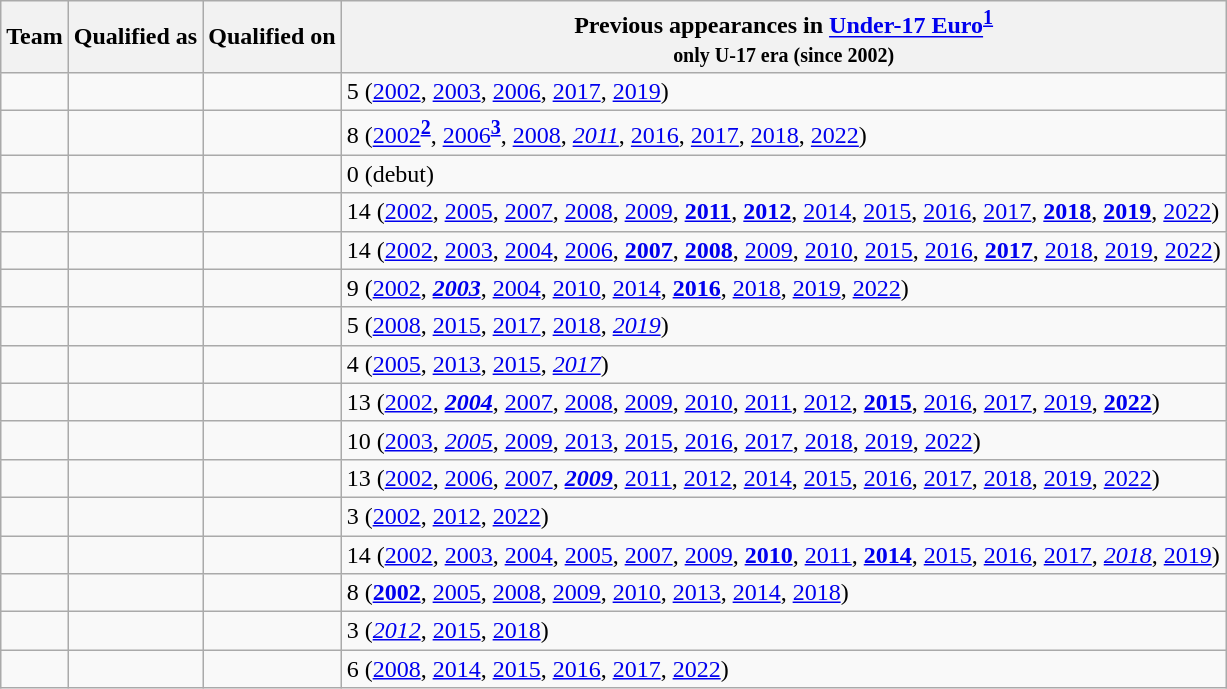<table class="wikitable sortable">
<tr>
<th>Team</th>
<th>Qualified as</th>
<th>Qualified on</th>
<th data-sort-type="number">Previous appearances in <a href='#'>Under-17 Euro</a><sup><a href='#'>1</a></sup><br><small>only U-17 era (since 2002)</small></th>
</tr>
<tr>
<td></td>
<td></td>
<td></td>
<td>5 (<a href='#'>2002</a>, <a href='#'>2003</a>, <a href='#'>2006</a>, <a href='#'>2017</a>, <a href='#'>2019</a>)</td>
</tr>
<tr>
<td></td>
<td></td>
<td></td>
<td>8 (<a href='#'>2002</a><sup><strong><a href='#'>2</a></strong></sup>, <a href='#'>2006</a><sup><strong><a href='#'>3</a></strong></sup>, <a href='#'>2008</a>, <em><a href='#'>2011</a></em>, <a href='#'>2016</a>, <a href='#'>2017</a>, <a href='#'>2018</a>, <a href='#'>2022</a>)</td>
</tr>
<tr>
<td></td>
<td></td>
<td></td>
<td>0 (debut)</td>
</tr>
<tr>
<td></td>
<td></td>
<td></td>
<td>14 (<a href='#'>2002</a>, <a href='#'>2005</a>, <a href='#'>2007</a>, <a href='#'>2008</a>, <a href='#'>2009</a>, <strong><a href='#'>2011</a></strong>, <strong><a href='#'>2012</a></strong>, <a href='#'>2014</a>, <a href='#'>2015</a>, <a href='#'>2016</a>, <a href='#'>2017</a>, <strong><a href='#'>2018</a></strong>, <strong><a href='#'>2019</a></strong>, <a href='#'>2022</a>)</td>
</tr>
<tr>
<td></td>
<td></td>
<td></td>
<td>14 (<a href='#'>2002</a>, <a href='#'>2003</a>, <a href='#'>2004</a>, <a href='#'>2006</a>, <strong><a href='#'>2007</a></strong>, <strong><a href='#'>2008</a></strong>, <a href='#'>2009</a>, <a href='#'>2010</a>, <a href='#'>2015</a>, <a href='#'>2016</a>, <strong><a href='#'>2017</a></strong>, <a href='#'>2018</a>, <a href='#'>2019</a>, <a href='#'>2022</a>)</td>
</tr>
<tr>
<td></td>
<td></td>
<td></td>
<td>9 (<a href='#'>2002</a>, <strong><em><a href='#'>2003</a></em></strong>, <a href='#'>2004</a>, <a href='#'>2010</a>, <a href='#'>2014</a>, <strong><a href='#'>2016</a></strong>, <a href='#'>2018</a>, <a href='#'>2019</a>, <a href='#'>2022</a>)</td>
</tr>
<tr>
<td></td>
<td></td>
<td></td>
<td>5 (<a href='#'>2008</a>, <a href='#'>2015</a>, <a href='#'>2017</a>, <a href='#'>2018</a>, <em><a href='#'>2019</a></em>)</td>
</tr>
<tr>
<td></td>
<td></td>
<td></td>
<td>4 (<a href='#'>2005</a>, <a href='#'>2013</a>, <a href='#'>2015</a>, <em><a href='#'>2017</a></em>)</td>
</tr>
<tr>
<td></td>
<td></td>
<td></td>
<td>13 (<a href='#'>2002</a>, <strong><em><a href='#'>2004</a></em></strong>, <a href='#'>2007</a>, <a href='#'>2008</a>, <a href='#'>2009</a>, <a href='#'>2010</a>, <a href='#'>2011</a>, <a href='#'>2012</a>, <strong><a href='#'>2015</a></strong>, <a href='#'>2016</a>, <a href='#'>2017</a>, <a href='#'>2019</a>, <strong><a href='#'>2022</a></strong>)</td>
</tr>
<tr>
<td></td>
<td></td>
<td></td>
<td>10 (<a href='#'>2003</a>, <em><a href='#'>2005</a></em>, <a href='#'>2009</a>, <a href='#'>2013</a>, <a href='#'>2015</a>, <a href='#'>2016</a>, <a href='#'>2017</a>, <a href='#'>2018</a>, <a href='#'>2019</a>, <a href='#'>2022</a>)</td>
</tr>
<tr>
<td></td>
<td></td>
<td></td>
<td>13 (<a href='#'>2002</a>, <a href='#'>2006</a>, <a href='#'>2007</a>, <strong><em><a href='#'>2009</a></em></strong>, <a href='#'>2011</a>, <a href='#'>2012</a>, <a href='#'>2014</a>, <a href='#'>2015</a>, <a href='#'>2016</a>, <a href='#'>2017</a>, <a href='#'>2018</a>, <a href='#'>2019</a>, <a href='#'>2022</a>)</td>
</tr>
<tr>
<td></td>
<td></td>
<td></td>
<td>3 (<a href='#'>2002</a>, <a href='#'>2012</a>, <a href='#'>2022</a>)</td>
</tr>
<tr>
<td></td>
<td></td>
<td></td>
<td>14 (<a href='#'>2002</a>, <a href='#'>2003</a>, <a href='#'>2004</a>, <a href='#'>2005</a>, <a href='#'>2007</a>, <a href='#'>2009</a>, <strong><a href='#'>2010</a></strong>, <a href='#'>2011</a>, <strong><a href='#'>2014</a></strong>, <a href='#'>2015</a>, <a href='#'>2016</a>, <a href='#'>2017</a>, <em><a href='#'>2018</a></em>, <a href='#'>2019</a>)</td>
</tr>
<tr>
<td></td>
<td></td>
<td></td>
<td>8 (<strong><a href='#'>2002</a></strong>, <a href='#'>2005</a>, <a href='#'>2008</a>, <a href='#'>2009</a>, <a href='#'>2010</a>, <a href='#'>2013</a>, <a href='#'>2014</a>, <a href='#'>2018</a>)</td>
</tr>
<tr>
<td></td>
<td></td>
<td></td>
<td>3 (<em><a href='#'>2012</a></em>, <a href='#'>2015</a>, <a href='#'>2018</a>)</td>
</tr>
<tr>
<td></td>
<td></td>
<td></td>
<td>6 (<a href='#'>2008</a>, <a href='#'>2014</a>, <a href='#'>2015</a>, <a href='#'>2016</a>, <a href='#'>2017</a>, <a href='#'>2022</a>)</td>
</tr>
</table>
